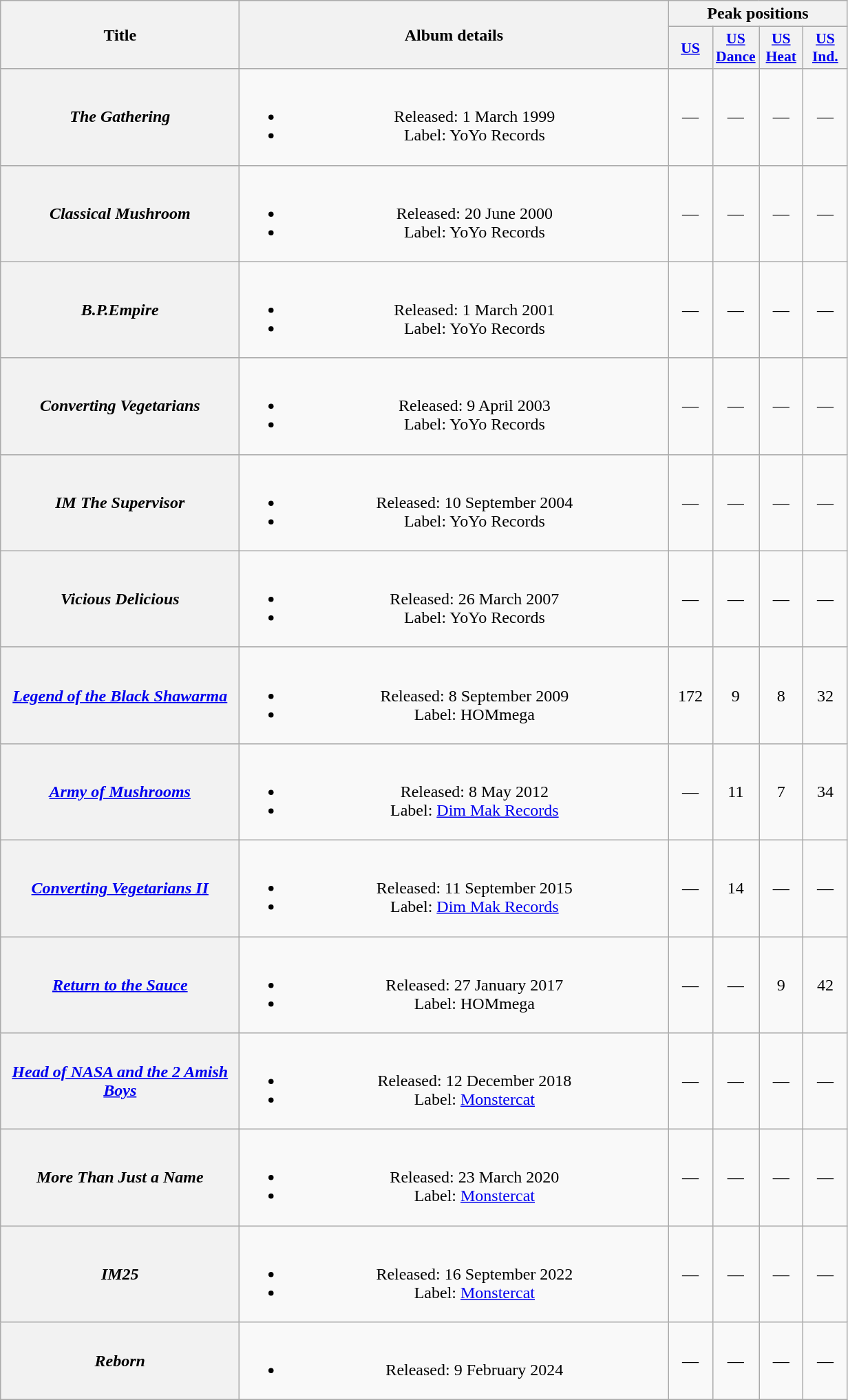<table class="wikitable plainrowheaders" style="text-align:center;">
<tr>
<th scope="col" rowspan="2" style="width:14em;">Title</th>
<th scope="col" rowspan="2" style="width:25.5em;">Album details</th>
<th scope="col" colspan="4">Peak positions</th>
</tr>
<tr>
<th scope="col" style="width:2.5em;font-size:90%;"><a href='#'>US</a><br></th>
<th scope="col" style="width:2.5em;font-size:90%;"><a href='#'>US<br>Dance</a><br></th>
<th scope="col" style="width:2.5em;font-size:90%;"><a href='#'>US<br>Heat</a><br></th>
<th scope="col" style="width:2.5em;font-size:90%;"><a href='#'>US<br>Ind.</a><br></th>
</tr>
<tr>
<th scope="row"><em>The Gathering</em></th>
<td><br><ul><li>Released: 1 March 1999</li><li>Label: YoYo Records</li></ul></td>
<td>—</td>
<td>—</td>
<td>—</td>
<td>—</td>
</tr>
<tr>
<th scope="row"><em>Classical Mushroom</em></th>
<td><br><ul><li>Released: 20 June 2000</li><li>Label: YoYo Records</li></ul></td>
<td>—</td>
<td>—</td>
<td>—</td>
<td>—</td>
</tr>
<tr>
<th scope="row"><em>B.P.Empire</em></th>
<td><br><ul><li>Released: 1 March 2001</li><li>Label: YoYo Records</li></ul></td>
<td>—</td>
<td>—</td>
<td>—</td>
<td>—</td>
</tr>
<tr>
<th scope="row"><em>Converting Vegetarians</em></th>
<td><br><ul><li>Released: 9 April 2003</li><li>Label: YoYo Records</li></ul></td>
<td>—</td>
<td>—</td>
<td>—</td>
<td>—</td>
</tr>
<tr>
<th scope="row"><em>IM The Supervisor</em></th>
<td><br><ul><li>Released: 10 September 2004</li><li>Label: YoYo Records</li></ul></td>
<td>—</td>
<td>—</td>
<td>—</td>
<td>—</td>
</tr>
<tr>
<th scope="row"><em>Vicious Delicious</em></th>
<td><br><ul><li>Released: 26 March 2007</li><li>Label: YoYo Records</li></ul></td>
<td>—</td>
<td>—</td>
<td>—</td>
<td>—</td>
</tr>
<tr>
<th scope="row"><em><a href='#'>Legend of the Black Shawarma</a></em></th>
<td><br><ul><li>Released: 8 September 2009</li><li>Label: HOMmega</li></ul></td>
<td>172</td>
<td>9</td>
<td>8</td>
<td>32</td>
</tr>
<tr>
<th scope="row"><em><a href='#'>Army of Mushrooms</a></em></th>
<td><br><ul><li>Released: 8 May 2012</li><li>Label: <a href='#'>Dim Mak Records</a></li></ul></td>
<td>—</td>
<td>11</td>
<td>7</td>
<td>34</td>
</tr>
<tr>
<th scope="row"><em><a href='#'>Converting Vegetarians II</a></em></th>
<td><br><ul><li>Released: 11 September 2015</li><li>Label: <a href='#'>Dim Mak Records</a></li></ul></td>
<td>—</td>
<td>14</td>
<td>—</td>
<td>—</td>
</tr>
<tr>
<th scope="row"><em><a href='#'>Return to the Sauce</a></em></th>
<td><br><ul><li>Released: 27 January 2017</li><li>Label: HOMmega</li></ul></td>
<td>—</td>
<td>—</td>
<td>9</td>
<td>42</td>
</tr>
<tr>
<th scope="row"><em><a href='#'>Head of NASA and the 2 Amish Boys</a></em></th>
<td><br><ul><li>Released: 12 December 2018</li><li>Label: <a href='#'>Monstercat</a></li></ul></td>
<td>—</td>
<td>—</td>
<td>—</td>
<td>—</td>
</tr>
<tr>
<th scope = "row"><em>More Than Just a Name</em></th>
<td><br><ul><li>Released: 23 March 2020</li><li>Label: <a href='#'>Monstercat</a></li></ul></td>
<td>—</td>
<td>—</td>
<td>—</td>
<td>—</td>
</tr>
<tr>
<th scope="row"><em>IM25</em></th>
<td><br><ul><li>Released: 16 September 2022</li><li>Label: <a href='#'>Monstercat</a></li></ul></td>
<td>—</td>
<td>—</td>
<td>—</td>
<td>—</td>
</tr>
<tr>
<th scope = "row"><em>Reborn</em></th>
<td><br><ul><li>Released: 9 February 2024</li></ul></td>
<td>—</td>
<td>—</td>
<td>—</td>
<td>—</td>
</tr>
</table>
